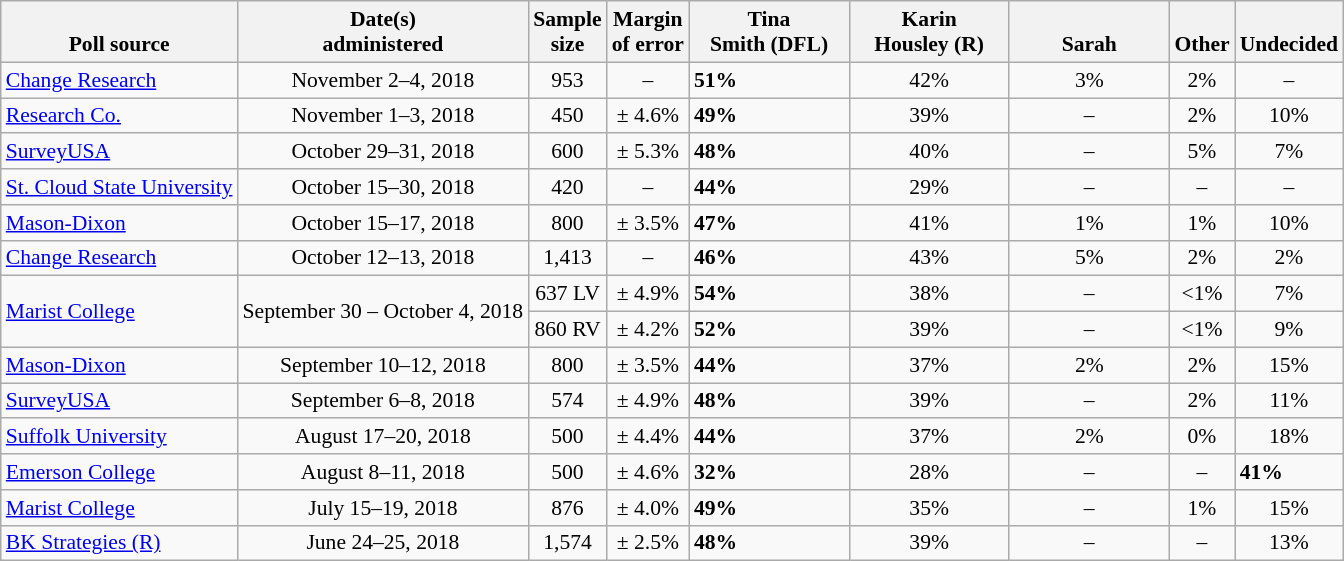<table class="wikitable" style="font-size:90%">
<tr valign=bottom>
<th>Poll source</th>
<th>Date(s)<br>administered</th>
<th>Sample<br>size</th>
<th>Margin<br>of error</th>
<th style="width:100px;">Tina<br>Smith (DFL)</th>
<th style="width:100px;">Karin<br>Housley (R)</th>
<th style="width:100px;">Sarah<br></th>
<th>Other</th>
<th>Undecided</th>
</tr>
<tr>
<td><a href='#'>Change Research</a></td>
<td align=center>November 2–4, 2018</td>
<td align=center>953</td>
<td align=center>–</td>
<td><strong>51%</strong></td>
<td align=center>42%</td>
<td align=center>3%</td>
<td align=center>2%</td>
<td align=center>–</td>
</tr>
<tr>
<td><a href='#'>Research Co.</a></td>
<td align=center>November 1–3, 2018</td>
<td align=center>450</td>
<td align=center>± 4.6%</td>
<td><strong>49%</strong></td>
<td align=center>39%</td>
<td align=center>–</td>
<td align=center>2%</td>
<td align=center>10%</td>
</tr>
<tr>
<td><a href='#'>SurveyUSA</a></td>
<td align=center>October 29–31, 2018</td>
<td align=center>600</td>
<td align=center>± 5.3%</td>
<td><strong>48%</strong></td>
<td align=center>40%</td>
<td align=center>–</td>
<td align=center>5%</td>
<td align=center>7%</td>
</tr>
<tr>
<td><a href='#'>St. Cloud State University</a></td>
<td align=center>October 15–30, 2018</td>
<td align=center>420</td>
<td align=center>–</td>
<td><strong>44%</strong></td>
<td align=center>29%</td>
<td align=center>–</td>
<td align=center>–</td>
<td align=center>–</td>
</tr>
<tr>
<td><a href='#'>Mason-Dixon</a></td>
<td align=center>October 15–17, 2018</td>
<td align=center>800</td>
<td align=center>± 3.5%</td>
<td><strong>47%</strong></td>
<td align=center>41%</td>
<td align=center>1%</td>
<td align=center>1%</td>
<td align=center>10%</td>
</tr>
<tr>
<td><a href='#'>Change Research</a></td>
<td align=center>October 12–13, 2018</td>
<td align=center>1,413</td>
<td align=center>–</td>
<td><strong>46%</strong></td>
<td align=center>43%</td>
<td align=center>5%</td>
<td align=center>2%</td>
<td align=center>2%</td>
</tr>
<tr>
<td rowspan=2><a href='#'>Marist College</a></td>
<td rowspan=2 align=center>September 30 – October 4, 2018</td>
<td align=center>637 LV</td>
<td align=center>± 4.9%</td>
<td><strong>54%</strong></td>
<td align=center>38%</td>
<td align=center>–</td>
<td align=center><1%</td>
<td align=center>7%</td>
</tr>
<tr>
<td align=center>860 RV</td>
<td align=center>± 4.2%</td>
<td><strong>52%</strong></td>
<td align=center>39%</td>
<td align=center>–</td>
<td align=center><1%</td>
<td align=center>9%</td>
</tr>
<tr>
<td><a href='#'>Mason-Dixon</a></td>
<td align=center>September 10–12, 2018</td>
<td align=center>800</td>
<td align=center>± 3.5%</td>
<td><strong>44%</strong></td>
<td align=center>37%</td>
<td align=center>2%</td>
<td align=center>2%</td>
<td align=center>15%</td>
</tr>
<tr>
<td><a href='#'>SurveyUSA</a></td>
<td align=center>September 6–8, 2018</td>
<td align=center>574</td>
<td align=center>± 4.9%</td>
<td><strong>48%</strong></td>
<td align=center>39%</td>
<td align=center>–</td>
<td align=center>2%</td>
<td align=center>11%</td>
</tr>
<tr>
<td><a href='#'>Suffolk University</a></td>
<td align=center>August 17–20, 2018</td>
<td align=center>500</td>
<td align=center>± 4.4%</td>
<td><strong>44%</strong></td>
<td align=center>37%</td>
<td align=center>2%</td>
<td align=center>0%</td>
<td align=center>18%</td>
</tr>
<tr>
<td><a href='#'>Emerson College</a></td>
<td align=center>August 8–11, 2018</td>
<td align=center>500</td>
<td align=center>± 4.6%</td>
<td><strong>32%</strong></td>
<td align=center>28%</td>
<td align=center>–</td>
<td align=center>–</td>
<td><strong>41%</strong></td>
</tr>
<tr>
<td><a href='#'>Marist College</a></td>
<td align=center>July 15–19, 2018</td>
<td align=center>876</td>
<td align=center>± 4.0%</td>
<td><strong>49%</strong></td>
<td align=center>35%</td>
<td align=center>–</td>
<td align=center>1%</td>
<td align=center>15%</td>
</tr>
<tr>
<td><a href='#'>BK Strategies (R)</a></td>
<td align=center>June 24–25, 2018</td>
<td align=center>1,574</td>
<td align=center>± 2.5%</td>
<td><strong>48%</strong></td>
<td align=center>39%</td>
<td align=center>–</td>
<td align=center>–</td>
<td align=center>13%</td>
</tr>
</table>
